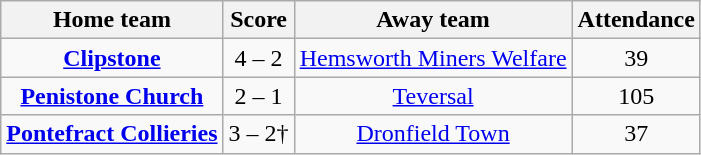<table class="wikitable" style="text-align: center">
<tr>
<th>Home team</th>
<th>Score</th>
<th>Away team</th>
<th>Attendance</th>
</tr>
<tr>
<td><strong><a href='#'>Clipstone</a></strong></td>
<td>4 – 2</td>
<td><a href='#'>Hemsworth Miners Welfare</a></td>
<td>39</td>
</tr>
<tr>
<td><strong><a href='#'>Penistone Church</a></strong></td>
<td>2 – 1</td>
<td><a href='#'>Teversal</a></td>
<td>105</td>
</tr>
<tr>
<td><strong><a href='#'>Pontefract Collieries</a></strong></td>
<td>3 – 2†</td>
<td><a href='#'>Dronfield Town</a></td>
<td>37</td>
</tr>
</table>
